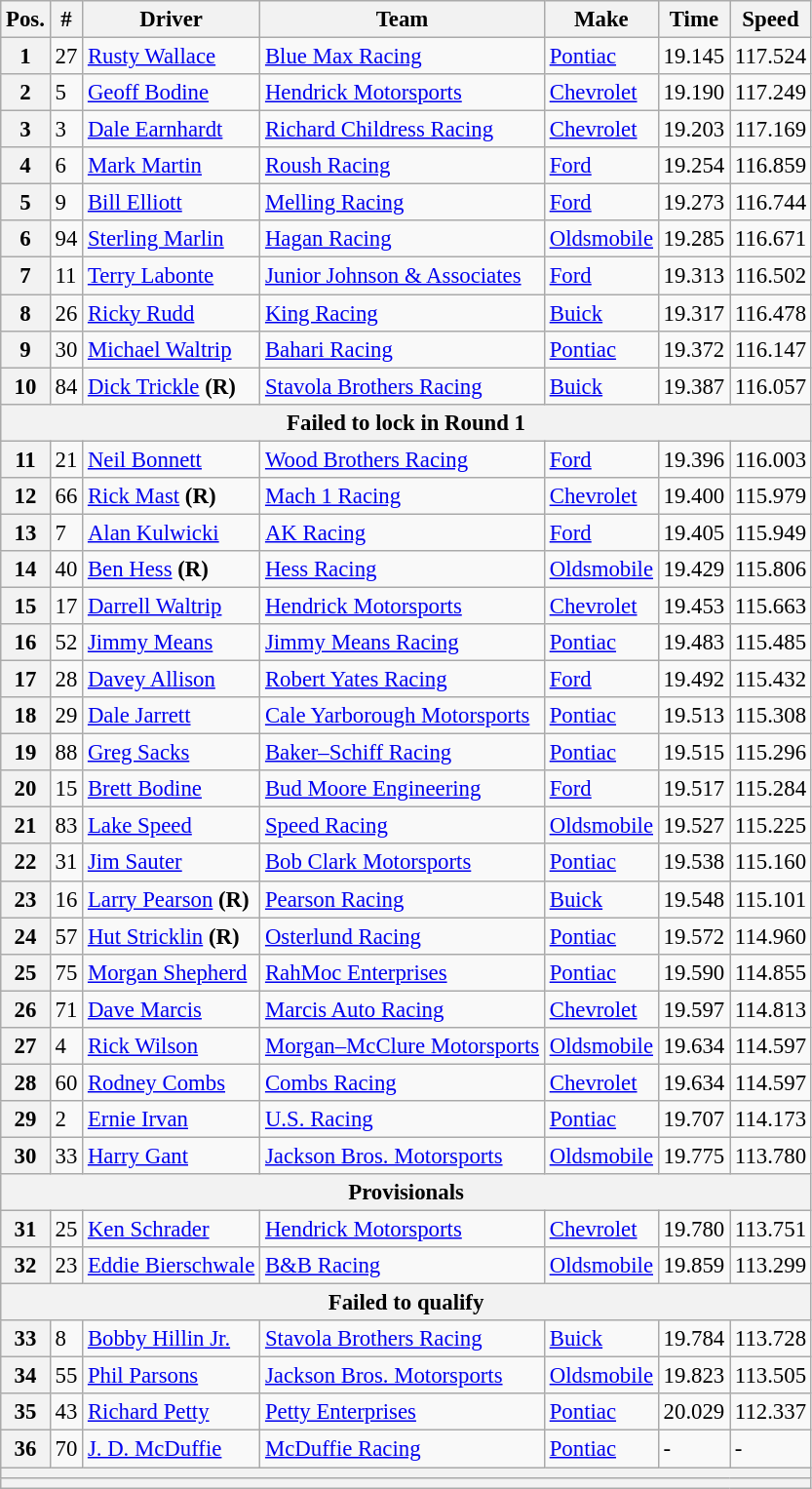<table class="wikitable" style="font-size:95%">
<tr>
<th>Pos.</th>
<th>#</th>
<th>Driver</th>
<th>Team</th>
<th>Make</th>
<th>Time</th>
<th>Speed</th>
</tr>
<tr>
<th>1</th>
<td>27</td>
<td><a href='#'>Rusty Wallace</a></td>
<td><a href='#'>Blue Max Racing</a></td>
<td><a href='#'>Pontiac</a></td>
<td>19.145</td>
<td>117.524</td>
</tr>
<tr>
<th>2</th>
<td>5</td>
<td><a href='#'>Geoff Bodine</a></td>
<td><a href='#'>Hendrick Motorsports</a></td>
<td><a href='#'>Chevrolet</a></td>
<td>19.190</td>
<td>117.249</td>
</tr>
<tr>
<th>3</th>
<td>3</td>
<td><a href='#'>Dale Earnhardt</a></td>
<td><a href='#'>Richard Childress Racing</a></td>
<td><a href='#'>Chevrolet</a></td>
<td>19.203</td>
<td>117.169</td>
</tr>
<tr>
<th>4</th>
<td>6</td>
<td><a href='#'>Mark Martin</a></td>
<td><a href='#'>Roush Racing</a></td>
<td><a href='#'>Ford</a></td>
<td>19.254</td>
<td>116.859</td>
</tr>
<tr>
<th>5</th>
<td>9</td>
<td><a href='#'>Bill Elliott</a></td>
<td><a href='#'>Melling Racing</a></td>
<td><a href='#'>Ford</a></td>
<td>19.273</td>
<td>116.744</td>
</tr>
<tr>
<th>6</th>
<td>94</td>
<td><a href='#'>Sterling Marlin</a></td>
<td><a href='#'>Hagan Racing</a></td>
<td><a href='#'>Oldsmobile</a></td>
<td>19.285</td>
<td>116.671</td>
</tr>
<tr>
<th>7</th>
<td>11</td>
<td><a href='#'>Terry Labonte</a></td>
<td><a href='#'>Junior Johnson & Associates</a></td>
<td><a href='#'>Ford</a></td>
<td>19.313</td>
<td>116.502</td>
</tr>
<tr>
<th>8</th>
<td>26</td>
<td><a href='#'>Ricky Rudd</a></td>
<td><a href='#'>King Racing</a></td>
<td><a href='#'>Buick</a></td>
<td>19.317</td>
<td>116.478</td>
</tr>
<tr>
<th>9</th>
<td>30</td>
<td><a href='#'>Michael Waltrip</a></td>
<td><a href='#'>Bahari Racing</a></td>
<td><a href='#'>Pontiac</a></td>
<td>19.372</td>
<td>116.147</td>
</tr>
<tr>
<th>10</th>
<td>84</td>
<td><a href='#'>Dick Trickle</a> <strong>(R)</strong></td>
<td><a href='#'>Stavola Brothers Racing</a></td>
<td><a href='#'>Buick</a></td>
<td>19.387</td>
<td>116.057</td>
</tr>
<tr>
<th colspan="7">Failed to lock in Round 1</th>
</tr>
<tr>
<th>11</th>
<td>21</td>
<td><a href='#'>Neil Bonnett</a></td>
<td><a href='#'>Wood Brothers Racing</a></td>
<td><a href='#'>Ford</a></td>
<td>19.396</td>
<td>116.003</td>
</tr>
<tr>
<th>12</th>
<td>66</td>
<td><a href='#'>Rick Mast</a> <strong>(R)</strong></td>
<td><a href='#'>Mach 1 Racing</a></td>
<td><a href='#'>Chevrolet</a></td>
<td>19.400</td>
<td>115.979</td>
</tr>
<tr>
<th>13</th>
<td>7</td>
<td><a href='#'>Alan Kulwicki</a></td>
<td><a href='#'>AK Racing</a></td>
<td><a href='#'>Ford</a></td>
<td>19.405</td>
<td>115.949</td>
</tr>
<tr>
<th>14</th>
<td>40</td>
<td><a href='#'>Ben Hess</a> <strong>(R)</strong></td>
<td><a href='#'>Hess Racing</a></td>
<td><a href='#'>Oldsmobile</a></td>
<td>19.429</td>
<td>115.806</td>
</tr>
<tr>
<th>15</th>
<td>17</td>
<td><a href='#'>Darrell Waltrip</a></td>
<td><a href='#'>Hendrick Motorsports</a></td>
<td><a href='#'>Chevrolet</a></td>
<td>19.453</td>
<td>115.663</td>
</tr>
<tr>
<th>16</th>
<td>52</td>
<td><a href='#'>Jimmy Means</a></td>
<td><a href='#'>Jimmy Means Racing</a></td>
<td><a href='#'>Pontiac</a></td>
<td>19.483</td>
<td>115.485</td>
</tr>
<tr>
<th>17</th>
<td>28</td>
<td><a href='#'>Davey Allison</a></td>
<td><a href='#'>Robert Yates Racing</a></td>
<td><a href='#'>Ford</a></td>
<td>19.492</td>
<td>115.432</td>
</tr>
<tr>
<th>18</th>
<td>29</td>
<td><a href='#'>Dale Jarrett</a></td>
<td><a href='#'>Cale Yarborough Motorsports</a></td>
<td><a href='#'>Pontiac</a></td>
<td>19.513</td>
<td>115.308</td>
</tr>
<tr>
<th>19</th>
<td>88</td>
<td><a href='#'>Greg Sacks</a></td>
<td><a href='#'>Baker–Schiff Racing</a></td>
<td><a href='#'>Pontiac</a></td>
<td>19.515</td>
<td>115.296</td>
</tr>
<tr>
<th>20</th>
<td>15</td>
<td><a href='#'>Brett Bodine</a></td>
<td><a href='#'>Bud Moore Engineering</a></td>
<td><a href='#'>Ford</a></td>
<td>19.517</td>
<td>115.284</td>
</tr>
<tr>
<th>21</th>
<td>83</td>
<td><a href='#'>Lake Speed</a></td>
<td><a href='#'>Speed Racing</a></td>
<td><a href='#'>Oldsmobile</a></td>
<td>19.527</td>
<td>115.225</td>
</tr>
<tr>
<th>22</th>
<td>31</td>
<td><a href='#'>Jim Sauter</a></td>
<td><a href='#'>Bob Clark Motorsports</a></td>
<td><a href='#'>Pontiac</a></td>
<td>19.538</td>
<td>115.160</td>
</tr>
<tr>
<th>23</th>
<td>16</td>
<td><a href='#'>Larry Pearson</a> <strong>(R)</strong></td>
<td><a href='#'>Pearson Racing</a></td>
<td><a href='#'>Buick</a></td>
<td>19.548</td>
<td>115.101</td>
</tr>
<tr>
<th>24</th>
<td>57</td>
<td><a href='#'>Hut Stricklin</a> <strong>(R)</strong></td>
<td><a href='#'>Osterlund Racing</a></td>
<td><a href='#'>Pontiac</a></td>
<td>19.572</td>
<td>114.960</td>
</tr>
<tr>
<th>25</th>
<td>75</td>
<td><a href='#'>Morgan Shepherd</a></td>
<td><a href='#'>RahMoc Enterprises</a></td>
<td><a href='#'>Pontiac</a></td>
<td>19.590</td>
<td>114.855</td>
</tr>
<tr>
<th>26</th>
<td>71</td>
<td><a href='#'>Dave Marcis</a></td>
<td><a href='#'>Marcis Auto Racing</a></td>
<td><a href='#'>Chevrolet</a></td>
<td>19.597</td>
<td>114.813</td>
</tr>
<tr>
<th>27</th>
<td>4</td>
<td><a href='#'>Rick Wilson</a></td>
<td><a href='#'>Morgan–McClure Motorsports</a></td>
<td><a href='#'>Oldsmobile</a></td>
<td>19.634</td>
<td>114.597</td>
</tr>
<tr>
<th>28</th>
<td>60</td>
<td><a href='#'>Rodney Combs</a></td>
<td><a href='#'>Combs Racing</a></td>
<td><a href='#'>Chevrolet</a></td>
<td>19.634</td>
<td>114.597</td>
</tr>
<tr>
<th>29</th>
<td>2</td>
<td><a href='#'>Ernie Irvan</a></td>
<td><a href='#'>U.S. Racing</a></td>
<td><a href='#'>Pontiac</a></td>
<td>19.707</td>
<td>114.173</td>
</tr>
<tr>
<th>30</th>
<td>33</td>
<td><a href='#'>Harry Gant</a></td>
<td><a href='#'>Jackson Bros. Motorsports</a></td>
<td><a href='#'>Oldsmobile</a></td>
<td>19.775</td>
<td>113.780</td>
</tr>
<tr>
<th colspan="7">Provisionals</th>
</tr>
<tr>
<th>31</th>
<td>25</td>
<td><a href='#'>Ken Schrader</a></td>
<td><a href='#'>Hendrick Motorsports</a></td>
<td><a href='#'>Chevrolet</a></td>
<td>19.780</td>
<td>113.751</td>
</tr>
<tr>
<th>32</th>
<td>23</td>
<td><a href='#'>Eddie Bierschwale</a></td>
<td><a href='#'>B&B Racing</a></td>
<td><a href='#'>Oldsmobile</a></td>
<td>19.859</td>
<td>113.299</td>
</tr>
<tr>
<th colspan="7">Failed to qualify</th>
</tr>
<tr>
<th>33</th>
<td>8</td>
<td><a href='#'>Bobby Hillin Jr.</a></td>
<td><a href='#'>Stavola Brothers Racing</a></td>
<td><a href='#'>Buick</a></td>
<td>19.784</td>
<td>113.728</td>
</tr>
<tr>
<th>34</th>
<td>55</td>
<td><a href='#'>Phil Parsons</a></td>
<td><a href='#'>Jackson Bros. Motorsports</a></td>
<td><a href='#'>Oldsmobile</a></td>
<td>19.823</td>
<td>113.505</td>
</tr>
<tr>
<th>35</th>
<td>43</td>
<td><a href='#'>Richard Petty</a></td>
<td><a href='#'>Petty Enterprises</a></td>
<td><a href='#'>Pontiac</a></td>
<td>20.029</td>
<td>112.337</td>
</tr>
<tr>
<th>36</th>
<td>70</td>
<td><a href='#'>J. D. McDuffie</a></td>
<td><a href='#'>McDuffie Racing</a></td>
<td><a href='#'>Pontiac</a></td>
<td>-</td>
<td>-</td>
</tr>
<tr>
<th colspan="7"></th>
</tr>
<tr>
<th colspan="7"></th>
</tr>
</table>
